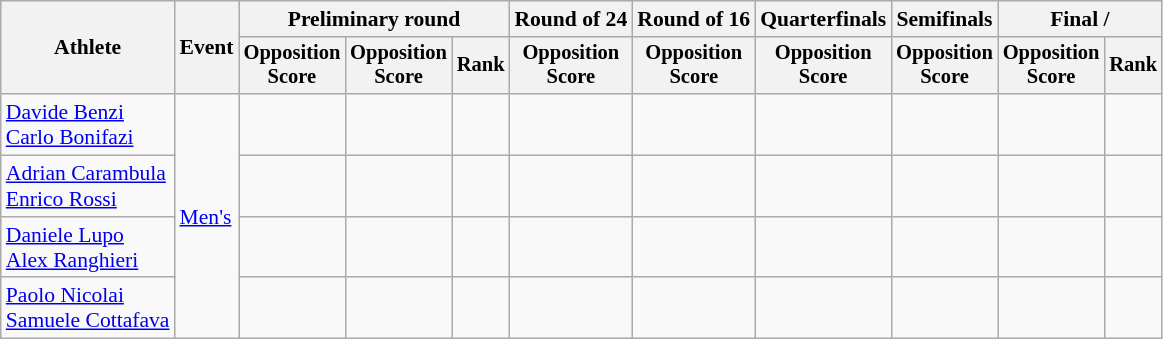<table class=wikitable style=font-size:90%;text-align:center>
<tr>
<th rowspan=2>Athlete</th>
<th rowspan=2>Event</th>
<th colspan=3>Preliminary round</th>
<th>Round of 24</th>
<th>Round of 16</th>
<th>Quarterfinals</th>
<th>Semifinals</th>
<th colspan=2>Final / </th>
</tr>
<tr style=font-size:95%>
<th>Opposition<br>Score</th>
<th>Opposition<br>Score</th>
<th>Rank</th>
<th>Opposition<br>Score</th>
<th>Opposition<br>Score</th>
<th>Opposition<br>Score</th>
<th>Opposition<br>Score</th>
<th>Opposition<br>Score</th>
<th>Rank</th>
</tr>
<tr>
<td align=left><a href='#'>Davide Benzi</a><br><a href='#'>Carlo Bonifazi</a></td>
<td align=left rowspan=4><a href='#'>Men's</a></td>
<td></td>
<td></td>
<td></td>
<td></td>
<td></td>
<td></td>
<td></td>
<td></td>
<td></td>
</tr>
<tr>
<td align=left><a href='#'>Adrian Carambula</a><br><a href='#'>Enrico Rossi</a></td>
<td></td>
<td></td>
<td></td>
<td></td>
<td></td>
<td></td>
<td></td>
<td></td>
<td></td>
</tr>
<tr>
<td align=left><a href='#'>Daniele Lupo</a><br><a href='#'>Alex Ranghieri</a></td>
<td></td>
<td></td>
<td></td>
<td></td>
<td></td>
<td></td>
<td></td>
<td></td>
<td></td>
</tr>
<tr>
<td align=left><a href='#'>Paolo Nicolai</a><br><a href='#'>Samuele Cottafava</a></td>
<td></td>
<td></td>
<td></td>
<td></td>
<td></td>
<td></td>
<td></td>
<td></td>
<td></td>
</tr>
</table>
